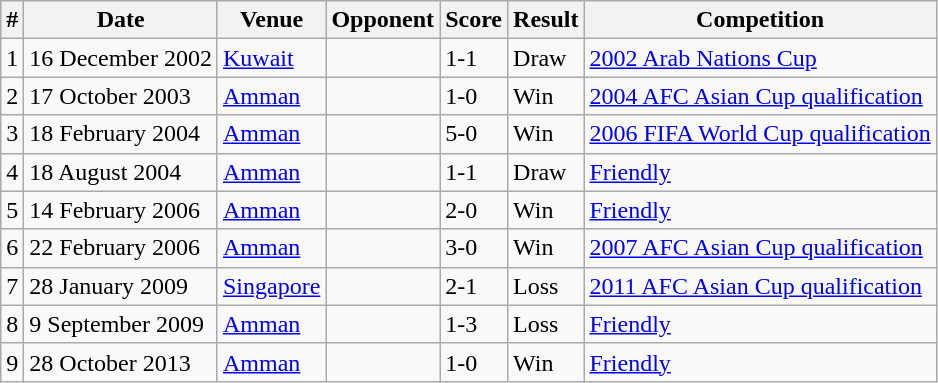<table class="wikitable">
<tr>
<th>#</th>
<th>Date</th>
<th>Venue</th>
<th>Opponent</th>
<th>Score</th>
<th>Result</th>
<th>Competition</th>
</tr>
<tr>
<td>1</td>
<td>16 December 2002</td>
<td><a href='#'>Kuwait</a></td>
<td></td>
<td>1-1</td>
<td>Draw</td>
<td><a href='#'>2002 Arab Nations Cup</a></td>
</tr>
<tr>
<td>2</td>
<td>17 October 2003</td>
<td><a href='#'>Amman</a></td>
<td></td>
<td>1-0</td>
<td>Win</td>
<td><a href='#'>2004 AFC Asian Cup qualification</a></td>
</tr>
<tr>
<td>3</td>
<td>18 February 2004</td>
<td><a href='#'>Amman</a></td>
<td></td>
<td>5-0</td>
<td>Win</td>
<td><a href='#'>2006 FIFA World Cup qualification</a></td>
</tr>
<tr>
<td>4</td>
<td>18 August 2004</td>
<td><a href='#'>Amman</a></td>
<td></td>
<td>1-1</td>
<td>Draw</td>
<td><a href='#'>Friendly</a></td>
</tr>
<tr>
<td>5</td>
<td>14 February 2006</td>
<td><a href='#'>Amman</a></td>
<td></td>
<td>2-0</td>
<td>Win</td>
<td><a href='#'>Friendly</a></td>
</tr>
<tr>
<td>6</td>
<td>22 February 2006</td>
<td><a href='#'>Amman</a></td>
<td></td>
<td>3-0</td>
<td>Win</td>
<td><a href='#'>2007 AFC Asian Cup qualification</a></td>
</tr>
<tr>
<td>7</td>
<td>28 January 2009</td>
<td><a href='#'>Singapore</a></td>
<td></td>
<td>2-1</td>
<td>Loss</td>
<td><a href='#'>2011 AFC Asian Cup qualification</a></td>
</tr>
<tr>
<td>8</td>
<td>9 September 2009</td>
<td><a href='#'>Amman</a></td>
<td></td>
<td>1-3</td>
<td>Loss</td>
<td><a href='#'>Friendly</a></td>
</tr>
<tr>
<td>9</td>
<td>28 October 2013</td>
<td><a href='#'>Amman</a></td>
<td></td>
<td>1-0</td>
<td>Win</td>
<td><a href='#'>Friendly</a></td>
</tr>
</table>
